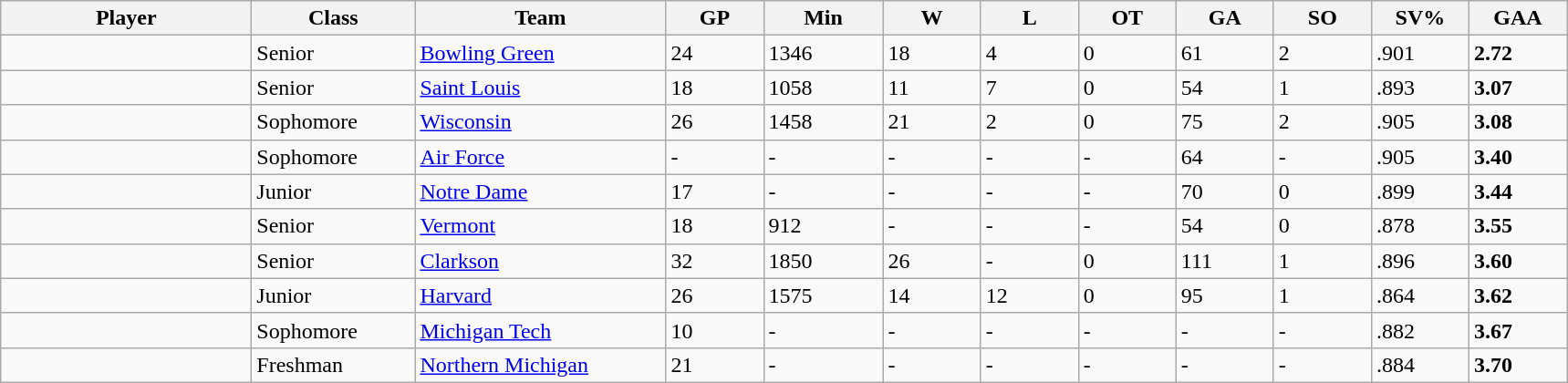<table class="wikitable sortable">
<tr>
<th style="width: 11em;">Player</th>
<th style="width: 7em;">Class</th>
<th style="width: 11em;">Team</th>
<th style="width: 4em;">GP</th>
<th style="width: 5em;">Min</th>
<th style="width: 4em;">W</th>
<th style="width: 4em;">L</th>
<th style="width: 4em;">OT</th>
<th style="width: 4em;">GA</th>
<th style="width: 4em;">SO</th>
<th style="width: 4em;">SV%</th>
<th style="width: 4em;">GAA</th>
</tr>
<tr>
<td></td>
<td>Senior</td>
<td><a href='#'>Bowling Green</a></td>
<td>24</td>
<td>1346</td>
<td>18</td>
<td>4</td>
<td>0</td>
<td>61</td>
<td>2</td>
<td>.901</td>
<td><strong>2.72</strong></td>
</tr>
<tr>
<td></td>
<td>Senior</td>
<td><a href='#'>Saint Louis</a></td>
<td>18</td>
<td>1058</td>
<td>11</td>
<td>7</td>
<td>0</td>
<td>54</td>
<td>1</td>
<td>.893</td>
<td><strong>3.07</strong></td>
</tr>
<tr>
<td></td>
<td>Sophomore</td>
<td><a href='#'>Wisconsin</a></td>
<td>26</td>
<td>1458</td>
<td>21</td>
<td>2</td>
<td>0</td>
<td>75</td>
<td>2</td>
<td>.905</td>
<td><strong>3.08</strong></td>
</tr>
<tr>
<td></td>
<td>Sophomore</td>
<td><a href='#'>Air Force</a></td>
<td>-</td>
<td>-</td>
<td>-</td>
<td>-</td>
<td>-</td>
<td>64</td>
<td>-</td>
<td>.905</td>
<td><strong>3.40</strong></td>
</tr>
<tr>
<td></td>
<td>Junior</td>
<td><a href='#'>Notre Dame</a></td>
<td>17</td>
<td>-</td>
<td>-</td>
<td>-</td>
<td>-</td>
<td>70</td>
<td>0</td>
<td>.899</td>
<td><strong>3.44</strong></td>
</tr>
<tr>
<td></td>
<td>Senior</td>
<td><a href='#'>Vermont</a></td>
<td>18</td>
<td>912</td>
<td>-</td>
<td>-</td>
<td>-</td>
<td>54</td>
<td>0</td>
<td>.878</td>
<td><strong>3.55</strong></td>
</tr>
<tr>
<td></td>
<td>Senior</td>
<td><a href='#'>Clarkson</a></td>
<td>32</td>
<td>1850</td>
<td>26</td>
<td>-</td>
<td>0</td>
<td>111</td>
<td>1</td>
<td>.896</td>
<td><strong>3.60</strong></td>
</tr>
<tr>
<td></td>
<td>Junior</td>
<td><a href='#'>Harvard</a></td>
<td>26</td>
<td>1575</td>
<td>14</td>
<td>12</td>
<td>0</td>
<td>95</td>
<td>1</td>
<td>.864</td>
<td><strong>3.62</strong></td>
</tr>
<tr>
<td></td>
<td>Sophomore</td>
<td><a href='#'>Michigan Tech</a></td>
<td>10</td>
<td>-</td>
<td>-</td>
<td>-</td>
<td>-</td>
<td>-</td>
<td>-</td>
<td>.882</td>
<td><strong>3.67</strong></td>
</tr>
<tr>
<td></td>
<td>Freshman</td>
<td><a href='#'>Northern Michigan</a></td>
<td>21</td>
<td>-</td>
<td>-</td>
<td>-</td>
<td>-</td>
<td>-</td>
<td>-</td>
<td>.884</td>
<td><strong>3.70</strong></td>
</tr>
</table>
